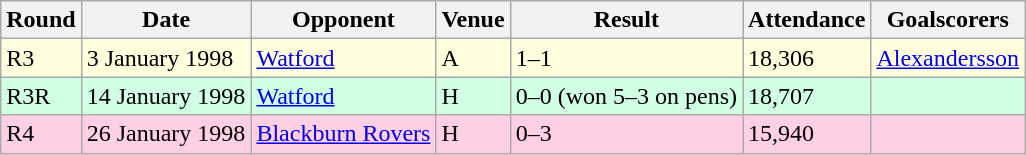<table class="wikitable">
<tr>
<th>Round</th>
<th>Date</th>
<th>Opponent</th>
<th>Venue</th>
<th>Result</th>
<th>Attendance</th>
<th>Goalscorers</th>
</tr>
<tr style="background:#ffd;">
<td>R3</td>
<td>3 January 1998</td>
<td><a href='#'>Watford</a></td>
<td>A</td>
<td>1–1</td>
<td>18,306</td>
<td><a href='#'>Alexandersson</a></td>
</tr>
<tr style="background:#d0ffe3;">
<td>R3R</td>
<td>14 January 1998</td>
<td><a href='#'>Watford</a></td>
<td>H</td>
<td>0–0 (won 5–3 on pens)</td>
<td>18,707</td>
<td></td>
</tr>
<tr style="background:#ffd0e3;">
<td>R4</td>
<td>26 January 1998</td>
<td><a href='#'>Blackburn Rovers</a></td>
<td>H</td>
<td>0–3</td>
<td>15,940</td>
<td></td>
</tr>
</table>
